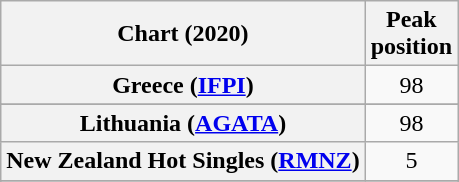<table class="wikitable sortable plainrowheaders" style="text-align:center">
<tr>
<th scope="col">Chart (2020)</th>
<th scope="col">Peak<br>position</th>
</tr>
<tr>
<th scope="row">Greece (<a href='#'>IFPI</a>)</th>
<td>98</td>
</tr>
<tr>
</tr>
<tr>
<th scope="row">Lithuania (<a href='#'>AGATA</a>)</th>
<td>98</td>
</tr>
<tr>
<th scope="row">New Zealand Hot Singles (<a href='#'>RMNZ</a>)</th>
<td>5</td>
</tr>
<tr>
</tr>
<tr>
</tr>
<tr>
</tr>
</table>
